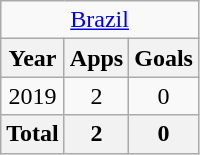<table class="wikitable" style="text-align:center">
<tr>
<td colspan="3"><a href='#'>Brazil</a></td>
</tr>
<tr>
<th>Year</th>
<th>Apps</th>
<th>Goals</th>
</tr>
<tr>
<td>2019</td>
<td>2</td>
<td>0</td>
</tr>
<tr>
<th>Total</th>
<th>2</th>
<th>0</th>
</tr>
</table>
